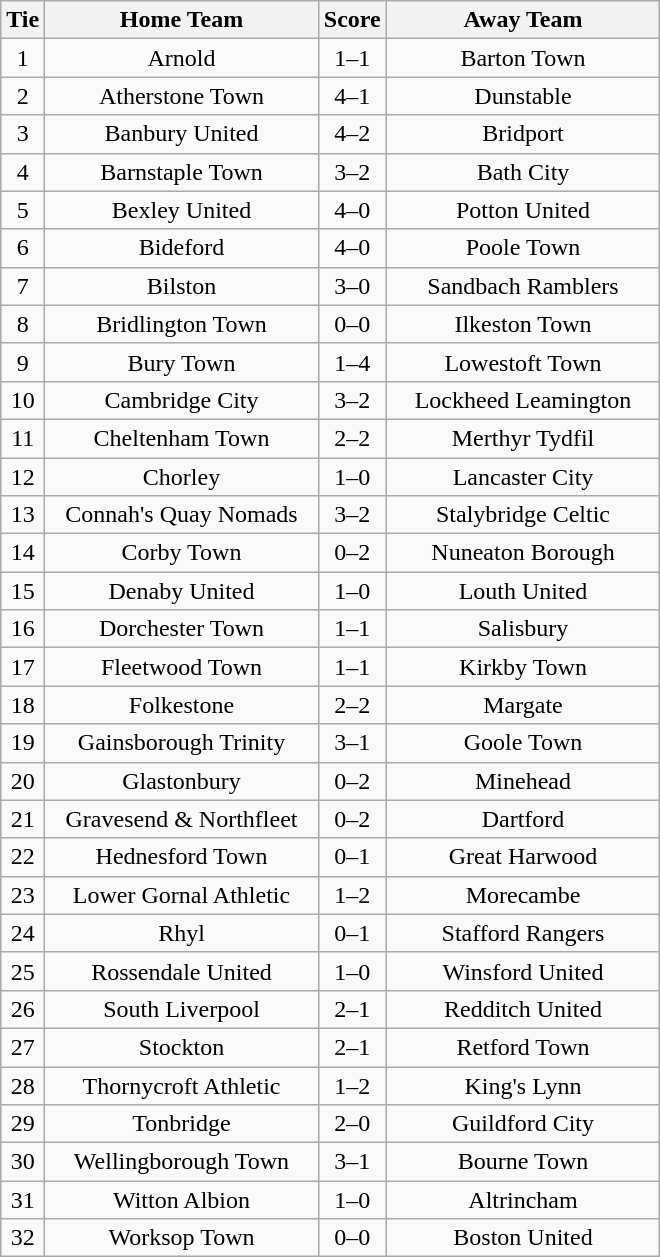<table class="wikitable" style="text-align:center;">
<tr>
<th width=20>Tie</th>
<th width=175>Home Team</th>
<th width=20>Score</th>
<th width=175>Away Team</th>
</tr>
<tr>
<td>1</td>
<td>Arnold</td>
<td>1–1</td>
<td>Barton Town</td>
</tr>
<tr>
<td>2</td>
<td>Atherstone Town</td>
<td>4–1</td>
<td>Dunstable</td>
</tr>
<tr>
<td>3</td>
<td>Banbury United</td>
<td>4–2</td>
<td>Bridport</td>
</tr>
<tr>
<td>4</td>
<td>Barnstaple Town</td>
<td>3–2</td>
<td>Bath City</td>
</tr>
<tr>
<td>5</td>
<td>Bexley United</td>
<td>4–0</td>
<td>Potton United</td>
</tr>
<tr>
<td>6</td>
<td>Bideford</td>
<td>4–0</td>
<td>Poole Town</td>
</tr>
<tr>
<td>7</td>
<td>Bilston</td>
<td>3–0</td>
<td>Sandbach Ramblers</td>
</tr>
<tr>
<td>8</td>
<td>Bridlington Town</td>
<td>0–0</td>
<td>Ilkeston Town</td>
</tr>
<tr>
<td>9</td>
<td>Bury Town</td>
<td>1–4</td>
<td>Lowestoft Town</td>
</tr>
<tr>
<td>10</td>
<td>Cambridge City</td>
<td>3–2</td>
<td>Lockheed Leamington</td>
</tr>
<tr>
<td>11</td>
<td>Cheltenham Town</td>
<td>2–2</td>
<td>Merthyr Tydfil</td>
</tr>
<tr>
<td>12</td>
<td>Chorley</td>
<td>1–0</td>
<td>Lancaster City</td>
</tr>
<tr>
<td>13</td>
<td>Connah's Quay Nomads</td>
<td>3–2</td>
<td>Stalybridge Celtic</td>
</tr>
<tr>
<td>14</td>
<td>Corby Town</td>
<td>0–2</td>
<td>Nuneaton Borough</td>
</tr>
<tr>
<td>15</td>
<td>Denaby United</td>
<td>1–0</td>
<td>Louth United</td>
</tr>
<tr>
<td>16</td>
<td>Dorchester Town</td>
<td>1–1</td>
<td>Salisbury</td>
</tr>
<tr>
<td>17</td>
<td>Fleetwood Town</td>
<td>1–1</td>
<td>Kirkby Town</td>
</tr>
<tr>
<td>18</td>
<td>Folkestone</td>
<td>2–2</td>
<td>Margate</td>
</tr>
<tr>
<td>19</td>
<td>Gainsborough Trinity</td>
<td>3–1</td>
<td>Goole Town</td>
</tr>
<tr>
<td>20</td>
<td>Glastonbury</td>
<td>0–2</td>
<td>Minehead</td>
</tr>
<tr>
<td>21</td>
<td>Gravesend & Northfleet</td>
<td>0–2</td>
<td>Dartford</td>
</tr>
<tr>
<td>22</td>
<td>Hednesford Town</td>
<td>0–1</td>
<td>Great Harwood</td>
</tr>
<tr>
<td>23</td>
<td>Lower Gornal Athletic</td>
<td>1–2</td>
<td>Morecambe</td>
</tr>
<tr>
<td>24</td>
<td>Rhyl</td>
<td>0–1</td>
<td>Stafford Rangers</td>
</tr>
<tr>
<td>25</td>
<td>Rossendale United</td>
<td>1–0</td>
<td>Winsford United</td>
</tr>
<tr>
<td>26</td>
<td>South Liverpool</td>
<td>2–1</td>
<td>Redditch United</td>
</tr>
<tr>
<td>27</td>
<td>Stockton</td>
<td>2–1</td>
<td>Retford Town</td>
</tr>
<tr>
<td>28</td>
<td>Thornycroft Athletic</td>
<td>1–2</td>
<td>King's Lynn</td>
</tr>
<tr>
<td>29</td>
<td>Tonbridge</td>
<td>2–0</td>
<td>Guildford City</td>
</tr>
<tr>
<td>30</td>
<td>Wellingborough Town</td>
<td>3–1</td>
<td>Bourne Town</td>
</tr>
<tr>
<td>31</td>
<td>Witton Albion</td>
<td>1–0</td>
<td>Altrincham</td>
</tr>
<tr>
<td>32</td>
<td>Worksop Town</td>
<td>0–0</td>
<td>Boston United</td>
</tr>
</table>
